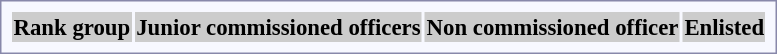<table style="border:1px solid #8888aa; background-color:#f7f8ff; padding:5px; font-size:95%; margin: 0px 12px 12px 0px;">
<tr style="background:#ccc;">
<th>Rank group</th>
<th colspan=10>Junior commissioned officers</th>
<th colspan=18>Non commissioned officer</th>
<th colspan=8>Enlisted<br></th>
</tr>
</table>
